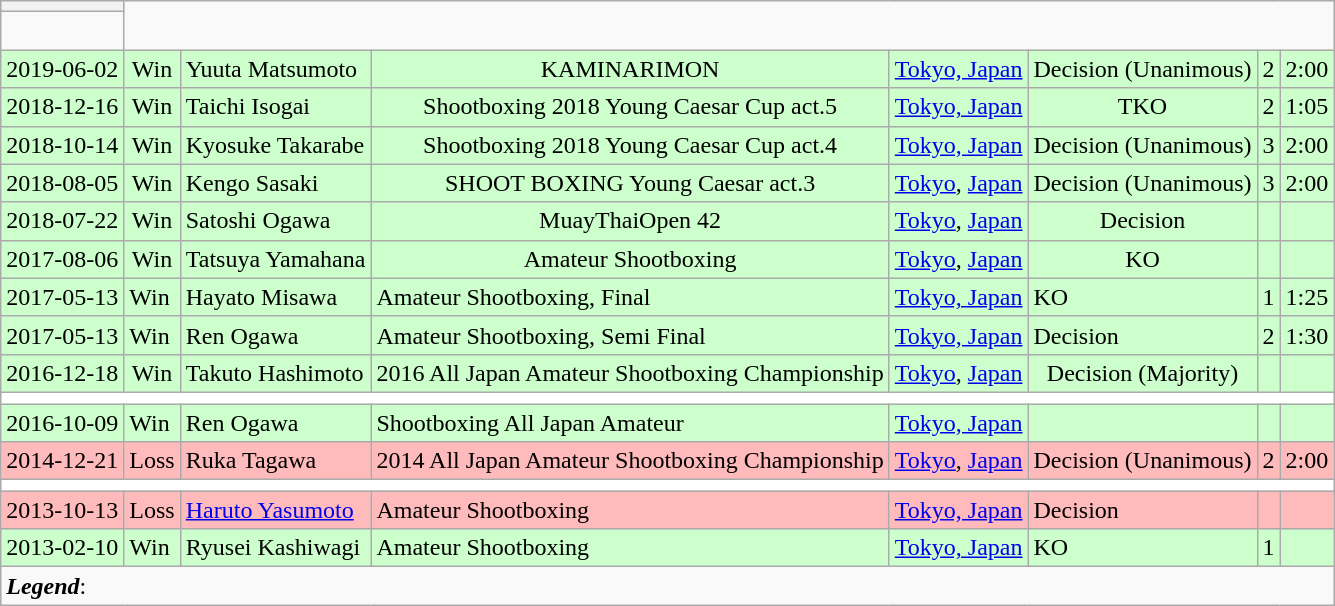<table class="wikitable mw-collapsible mw-collapsed">
<tr>
<th></th>
</tr>
<tr>
<td><br></td>
</tr>
<tr style="text-align:center; background:#cfc;">
<td>2019-06-02</td>
<td>Win</td>
<td align=left> Yuuta Matsumoto</td>
<td>KAMINARIMON</td>
<td><a href='#'>Tokyo, Japan</a></td>
<td>Decision (Unanimous)</td>
<td>2</td>
<td>2:00</td>
</tr>
<tr style="text-align:center; background:#cfc;">
<td>2018-12-16</td>
<td>Win</td>
<td align=left> Taichi Isogai</td>
<td>Shootboxing 2018 Young Caesar Cup act.5</td>
<td><a href='#'>Tokyo, Japan</a></td>
<td>TKO</td>
<td>2</td>
<td>1:05</td>
</tr>
<tr style="text-align:center; background:#cfc;">
<td>2018-10-14</td>
<td>Win</td>
<td align=left> Kyosuke Takarabe</td>
<td>Shootboxing 2018 Young Caesar Cup act.4</td>
<td><a href='#'>Tokyo, Japan</a></td>
<td>Decision (Unanimous)</td>
<td>3</td>
<td>2:00</td>
</tr>
<tr style="text-align:center; background:#cfc;">
<td>2018-08-05</td>
<td>Win</td>
<td align=left> Kengo Sasaki</td>
<td>SHOOT BOXING Young Caesar act.3</td>
<td><a href='#'>Tokyo</a>, <a href='#'>Japan</a></td>
<td>Decision (Unanimous)</td>
<td>3</td>
<td>2:00</td>
</tr>
<tr style="text-align:center; background:#cfc;">
<td>2018-07-22</td>
<td>Win</td>
<td align=left> Satoshi Ogawa</td>
<td>MuayThaiOpen 42</td>
<td><a href='#'>Tokyo</a>, <a href='#'>Japan</a></td>
<td>Decision</td>
<td></td>
<td></td>
</tr>
<tr align="center"  bgcolor="#cfc">
<td>2017-08-06</td>
<td>Win</td>
<td align=left> Tatsuya Yamahana</td>
<td>Amateur Shootboxing</td>
<td><a href='#'>Tokyo</a>, <a href='#'>Japan</a></td>
<td>KO</td>
<td></td>
<td></td>
</tr>
<tr style="background:#cfc;">
<td>2017-05-13</td>
<td>Win</td>
<td align="left"> Hayato Misawa</td>
<td>Amateur Shootboxing, Final</td>
<td><a href='#'>Tokyo, Japan</a></td>
<td>KO</td>
<td>1</td>
<td>1:25</td>
</tr>
<tr style="background:#cfc;">
<td>2017-05-13</td>
<td>Win</td>
<td align="left"> Ren Ogawa</td>
<td>Amateur Shootboxing, Semi Final</td>
<td><a href='#'>Tokyo, Japan</a></td>
<td>Decision</td>
<td>2</td>
<td>1:30</td>
</tr>
<tr align="center"  bgcolor="#cfc">
<td>2016-12-18</td>
<td>Win</td>
<td align=left> Takuto Hashimoto</td>
<td>2016 All Japan Amateur Shootboxing Championship</td>
<td><a href='#'>Tokyo</a>, <a href='#'>Japan</a></td>
<td>Decision (Majority)</td>
<td></td>
<td></td>
</tr>
<tr>
<th style=background:white colspan=9></th>
</tr>
<tr style="background:#cfc;">
<td>2016-10-09</td>
<td>Win</td>
<td align="left"> Ren Ogawa</td>
<td>Shootboxing All Japan Amateur</td>
<td><a href='#'>Tokyo, Japan</a></td>
<td></td>
<td></td>
<td></td>
</tr>
<tr align="center"  bgcolor="#fbb">
<td>2014-12-21</td>
<td>Loss</td>
<td align=left> Ruka Tagawa</td>
<td>2014 All Japan Amateur Shootboxing Championship</td>
<td><a href='#'>Tokyo</a>, <a href='#'>Japan</a></td>
<td>Decision (Unanimous)</td>
<td>2</td>
<td>2:00</td>
</tr>
<tr>
<th style=background:white colspan=9></th>
</tr>
<tr style="background:#fbb;">
<td>2013-10-13</td>
<td>Loss</td>
<td align="left"> <a href='#'>Haruto Yasumoto</a></td>
<td>Amateur Shootboxing</td>
<td><a href='#'>Tokyo, Japan</a></td>
<td>Decision</td>
<td></td>
<td></td>
</tr>
<tr style="background:#cfc;">
<td>2013-02-10</td>
<td>Win</td>
<td align="left"> Ryusei Kashiwagi</td>
<td>Amateur Shootboxing</td>
<td><a href='#'>Tokyo, Japan</a></td>
<td>KO</td>
<td>1</td>
<td></td>
</tr>
<tr>
<td colspan=9><strong><em>Legend</em></strong>:    <br></td>
</tr>
</table>
